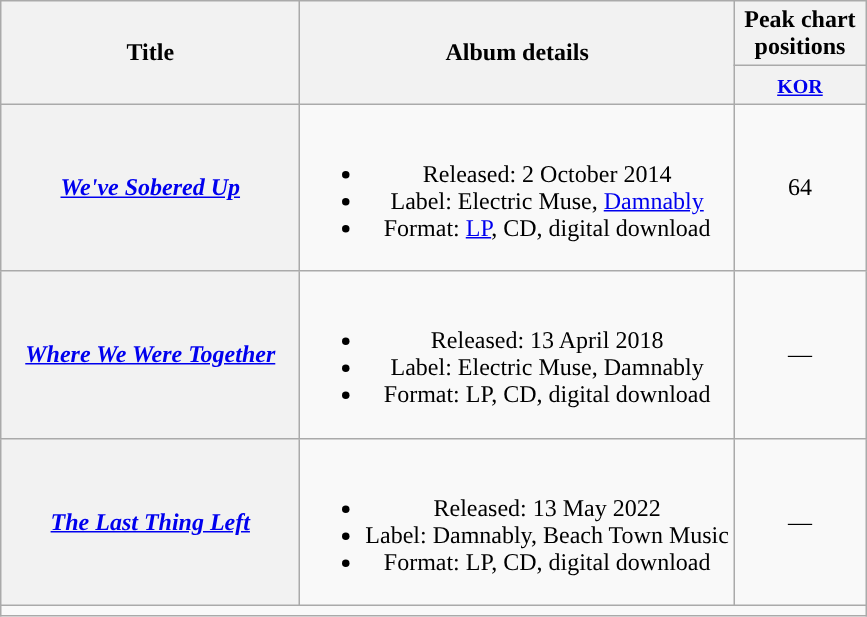<table class="wikitable plainrowheaders" style="text-align:center;">
<tr>
<th scope="col" rowspan="2" style="width:12em;">Title</th>
<th scope="col" rowspan="2">Album details</th>
<th scope="col" colspan="1" style="width:5em;">Peak chart positions</th>
</tr>
<tr>
<th><small><a href='#'>KOR</a></small><br></th>
</tr>
<tr>
<th scope="row"><em><a href='#'>We've Sobered Up</a></em></th>
<td><br><ul><li>Released: 2 October 2014</li><li>Label: Electric Muse, <a href='#'>Damnably</a></li><li>Format: <a href='#'>LP</a>, CD, digital download</li></ul></td>
<td>64</td>
</tr>
<tr>
<th scope="row"><em><a href='#'>Where We Were Together</a></em></th>
<td><br><ul><li>Released: 13 April 2018</li><li>Label: Electric Muse, Damnably</li><li>Format: LP, CD, digital download</li></ul></td>
<td>—</td>
</tr>
<tr>
<th scope="row"><em><a href='#'>The Last Thing Left</a></em></th>
<td><br><ul><li>Released: 13 May 2022</li><li>Label: Damnably, Beach Town Music</li><li>Format: LP, CD, digital download</li></ul></td>
<td>—</td>
</tr>
<tr>
<td colspan="3"></td>
</tr>
</table>
